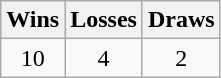<table class="wikitable">
<tr>
<th>Wins</th>
<th>Losses</th>
<th>Draws</th>
</tr>
<tr>
<td align=center>10</td>
<td align=center>4</td>
<td align=center>2</td>
</tr>
</table>
